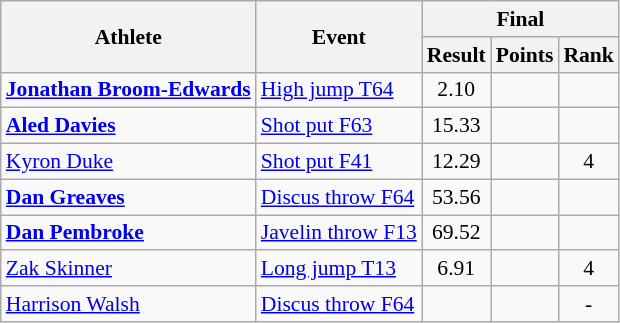<table class=wikitable style="font-size:90%">
<tr>
<th rowspan="2">Athlete</th>
<th rowspan="2">Event</th>
<th colspan="3">Final</th>
</tr>
<tr>
<th>Result</th>
<th>Points</th>
<th>Rank</th>
</tr>
<tr align=center>
<td align=left><strong><a href='#'>Jonathan Broom-Edwards</a></strong></td>
<td align=left><a href='#'>High jump T64</a></td>
<td>2.10</td>
<td></td>
<td></td>
</tr>
<tr align=center>
<td align=left><strong><a href='#'>Aled Davies</a></strong></td>
<td align=left><a href='#'>Shot put F63</a></td>
<td>15.33</td>
<td></td>
<td></td>
</tr>
<tr align=center>
<td align=left><a href='#'>Kyron Duke</a></td>
<td align=left><a href='#'>Shot put F41</a></td>
<td>12.29</td>
<td></td>
<td>4</td>
</tr>
<tr align=center>
<td align=left><strong><a href='#'>Dan Greaves</a></strong></td>
<td align=left><a href='#'>Discus throw F64</a></td>
<td>53.56</td>
<td></td>
<td></td>
</tr>
<tr align=center>
<td align=left><strong><a href='#'>Dan Pembroke</a></strong></td>
<td align=left><a href='#'>Javelin throw F13</a></td>
<td>69.52</td>
<td></td>
<td></td>
</tr>
<tr align=center>
<td align=left><a href='#'>Zak Skinner</a></td>
<td align=left><a href='#'>Long jump T13</a></td>
<td>6.91</td>
<td></td>
<td>4</td>
</tr>
<tr align=center>
<td align=left><a href='#'>Harrison Walsh</a></td>
<td align=left><a href='#'>Discus throw F64</a></td>
<td></td>
<td></td>
<td>-</td>
</tr>
</table>
